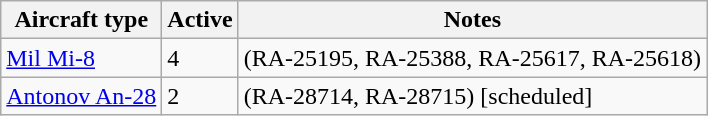<table class="wikitable sortable">
<tr>
<th>Aircraft type</th>
<th>Active</th>
<th>Notes</th>
</tr>
<tr>
<td><a href='#'>Mil Mi-8</a></td>
<td>4</td>
<td>(RA-25195, RA-25388, RA-25617, RA-25618)</td>
</tr>
<tr>
<td><a href='#'>Antonov An-28</a></td>
<td>2</td>
<td>(RA-28714, RA-28715) [scheduled]</td>
</tr>
</table>
